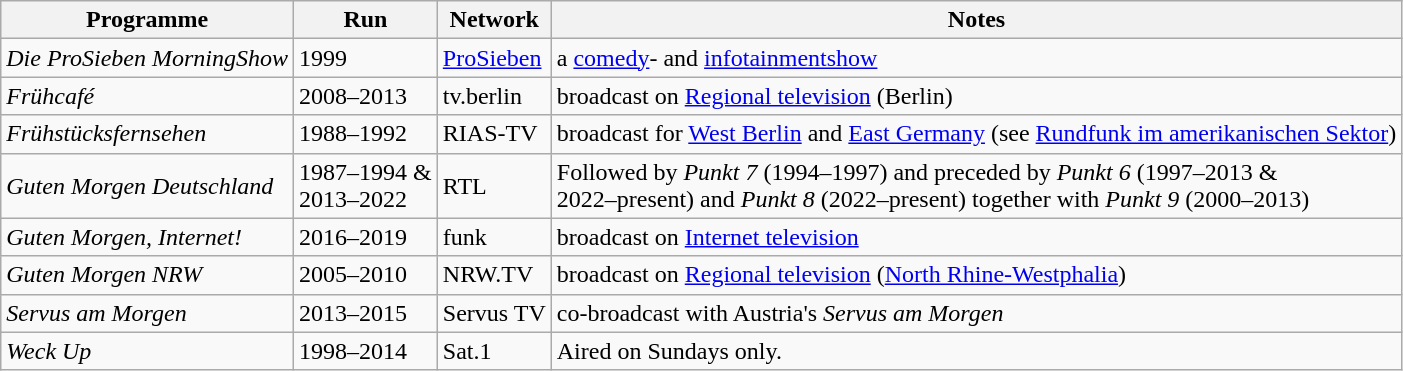<table class="wikitable">
<tr>
<th>Programme</th>
<th>Run</th>
<th>Network</th>
<th>Notes</th>
</tr>
<tr>
<td><em>Die ProSieben MorningShow</em></td>
<td>1999</td>
<td><a href='#'>ProSieben</a></td>
<td>a <a href='#'>comedy</a>- and <a href='#'>infotainmentshow</a></td>
</tr>
<tr>
<td><em>Frühcafé</em></td>
<td>2008–2013</td>
<td>tv.berlin</td>
<td>broadcast on <a href='#'>Regional television</a> (Berlin)</td>
</tr>
<tr>
<td><em>Frühstücksfernsehen</em></td>
<td>1988–1992</td>
<td>RIAS-TV</td>
<td>broadcast for <a href='#'>West Berlin</a> and <a href='#'>East Germany</a> (see <a href='#'>Rundfunk im amerikanischen Sektor</a>)</td>
</tr>
<tr>
<td><em>Guten Morgen Deutschland</em></td>
<td>1987–1994 &<br> 2013–2022</td>
<td>RTL</td>
<td>Followed by <em>Punkt 7</em> (1994–1997) and preceded by <em>Punkt 6</em> (1997–2013 &<br> 2022–present) and <em>Punkt 8</em> (2022–present) together with <em>Punkt 9</em> (2000–2013)</td>
</tr>
<tr>
<td><em>Guten Morgen, Internet!</em></td>
<td>2016–2019</td>
<td>funk</td>
<td>broadcast on <a href='#'>Internet television</a></td>
</tr>
<tr>
<td><em>Guten Morgen NRW</em></td>
<td>2005–2010</td>
<td>NRW.TV</td>
<td>broadcast on <a href='#'>Regional television</a> (<a href='#'>North Rhine-Westphalia</a>)</td>
</tr>
<tr>
<td><em>Servus am Morgen</em></td>
<td>2013–2015</td>
<td>Servus TV</td>
<td>co-broadcast with Austria's <em>Servus am Morgen</em></td>
</tr>
<tr>
<td><em>Weck Up</em></td>
<td>1998–2014</td>
<td>Sat.1</td>
<td>Aired on Sundays only.</td>
</tr>
</table>
